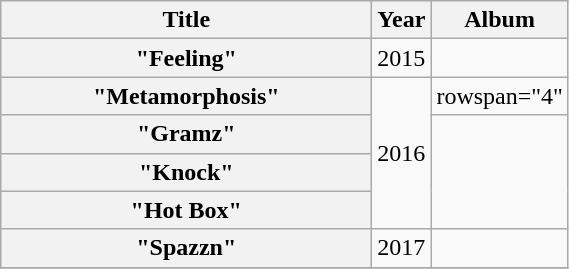<table class="wikitable plainrowheaders" style="text-align:center;">
<tr>
<th scope="col" style="width:15em;">Title</th>
<th scope="col">Year</th>
<th scope="col">Album</th>
</tr>
<tr>
<th scope="row">"Feeling" <br></th>
<td>2015</td>
<td></td>
</tr>
<tr>
<th scope="row">"Metamorphosis" <br></th>
<td rowspan="4">2016</td>
<td>rowspan="4" </td>
</tr>
<tr>
<th scope="row">"Gramz" <br></th>
</tr>
<tr>
<th scope="row">"Knock"</th>
</tr>
<tr>
<th scope="row">"Hot Box" <br></th>
</tr>
<tr>
<th scope="row">"Spazzn" <br></th>
<td>2017</td>
<td></td>
</tr>
<tr>
</tr>
</table>
